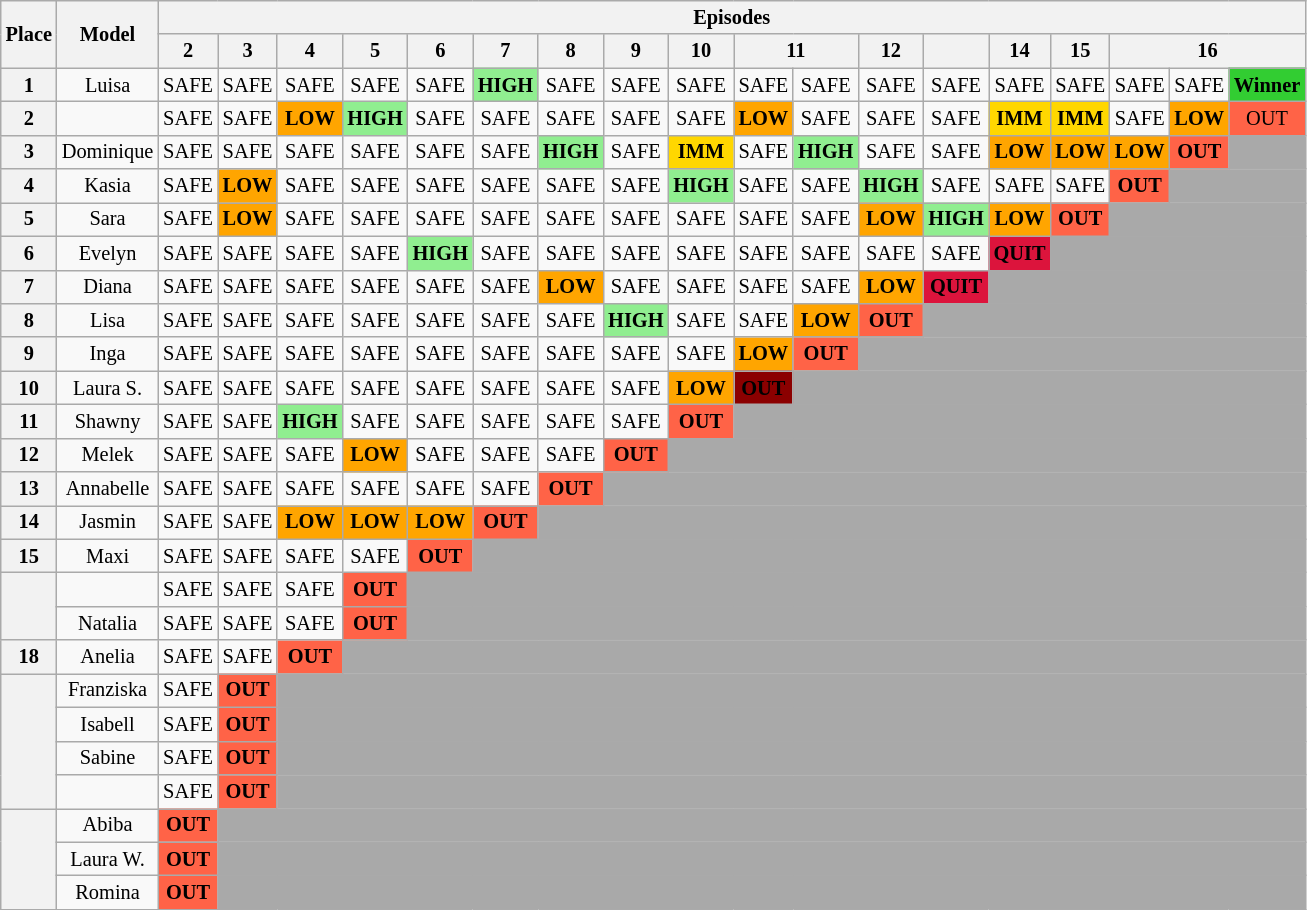<table class="wikitable" style="width:50%; text-align:center; font-size:85%;">
<tr>
<th rowspan="2">Place</th>
<th rowspan="2">Model</th>
<th colspan="18">Episodes</th>
</tr>
<tr>
<th>2</th>
<th>3</th>
<th>4</th>
<th>5</th>
<th>6</th>
<th>7</th>
<th>8</th>
<th>9</th>
<th>10</th>
<th colspan="2">11</th>
<th>12</th>
<th></th>
<th>14</th>
<th>15</th>
<th colspan="3">16</th>
</tr>
<tr>
<th>1</th>
<td>Luisa</td>
<td>SAFE</td>
<td>SAFE</td>
<td>SAFE</td>
<td>SAFE</td>
<td>SAFE</td>
<td style="background:lightgreen;"><strong>HIGH</strong></td>
<td>SAFE</td>
<td>SAFE</td>
<td>SAFE</td>
<td>SAFE</td>
<td>SAFE</td>
<td>SAFE</td>
<td>SAFE</td>
<td>SAFE</td>
<td>SAFE</td>
<td>SAFE</td>
<td>SAFE</td>
<td style="background:limegreen;"><strong>Winner</strong></td>
</tr>
<tr>
<th>2</th>
<td></td>
<td>SAFE</td>
<td>SAFE</td>
<td style="background:orange;"><strong>LOW</strong></td>
<td style="background:lightgreen;"><strong>HIGH</strong></td>
<td>SAFE</td>
<td>SAFE</td>
<td>SAFE</td>
<td>SAFE</td>
<td>SAFE</td>
<td style="background:orange;"><strong>LOW</strong></td>
<td>SAFE</td>
<td>SAFE</td>
<td>SAFE</td>
<td style="background:gold;"><strong>IMM</strong></td>
<td style="background:gold;"><strong>IMM</strong></td>
<td>SAFE</td>
<td style="background:orange;"><strong>LOW</strong></td>
<td style="background:tomato;">OUT</td>
</tr>
<tr>
<th>3</th>
<td>Dominique</td>
<td>SAFE</td>
<td>SAFE</td>
<td>SAFE</td>
<td>SAFE</td>
<td>SAFE</td>
<td>SAFE</td>
<td style="background:lightgreen;"><strong>HIGH</strong></td>
<td>SAFE</td>
<td style="background:gold;"><strong>IMM</strong></td>
<td>SAFE</td>
<td style="background:lightgreen;"><strong>HIGH</strong></td>
<td>SAFE</td>
<td>SAFE</td>
<td style="background:orange;"><strong>LOW</strong></td>
<td style="background:orange;"><strong>LOW</strong></td>
<td style="background:orange;"><strong>LOW</strong></td>
<td style="background:tomato;"><strong>OUT</strong></td>
<td style="background:darkgrey;" colspan="12"></td>
</tr>
<tr>
<th>4</th>
<td>Kasia</td>
<td>SAFE</td>
<td style="background:orange;"><strong>LOW</strong></td>
<td>SAFE</td>
<td>SAFE</td>
<td>SAFE</td>
<td>SAFE</td>
<td>SAFE</td>
<td>SAFE</td>
<td style="background:lightgreen;"><strong>HIGH</strong></td>
<td>SAFE</td>
<td>SAFE</td>
<td style="background:lightgreen;"><strong>HIGH</strong></td>
<td>SAFE</td>
<td>SAFE</td>
<td>SAFE</td>
<td style="background:tomato;"><strong>OUT</strong></td>
<td style="background:darkgrey;" colspan="12"></td>
</tr>
<tr>
<th>5</th>
<td>Sara</td>
<td>SAFE</td>
<td style="background:orange;"><strong>LOW</strong></td>
<td>SAFE</td>
<td>SAFE</td>
<td>SAFE</td>
<td>SAFE</td>
<td>SAFE</td>
<td>SAFE</td>
<td>SAFE</td>
<td>SAFE</td>
<td>SAFE</td>
<td style="background:orange;"><strong>LOW</strong></td>
<td style="background:lightgreen;"><strong>HIGH</strong></td>
<td style="background:orange;"><strong>LOW</strong></td>
<td style="background:tomato;"><strong>OUT</strong></td>
<td style="background:darkgrey;" colspan="12"></td>
</tr>
<tr>
<th>6</th>
<td>Evelyn</td>
<td>SAFE</td>
<td>SAFE</td>
<td>SAFE</td>
<td>SAFE</td>
<td style="background:lightgreen;"><strong>HIGH</strong></td>
<td>SAFE</td>
<td>SAFE</td>
<td>SAFE</td>
<td>SAFE</td>
<td>SAFE</td>
<td>SAFE</td>
<td>SAFE</td>
<td>SAFE</td>
<td style="background:crimson;"><span><strong>QUIT</strong></span></td>
<td style="background:darkgrey;" colspan="12"></td>
</tr>
<tr>
<th>7</th>
<td>Diana</td>
<td>SAFE</td>
<td>SAFE</td>
<td>SAFE</td>
<td>SAFE</td>
<td>SAFE</td>
<td>SAFE</td>
<td style="background:orange;"><strong>LOW</strong></td>
<td>SAFE</td>
<td>SAFE</td>
<td>SAFE</td>
<td>SAFE</td>
<td style="background:orange;"><strong>LOW</strong></td>
<td style="background:crimson;"><span><strong>QUIT</strong></span></td>
<td style="background:darkgrey;" colspan="12"></td>
</tr>
<tr>
<th>8</th>
<td>Lisa</td>
<td>SAFE</td>
<td>SAFE</td>
<td>SAFE</td>
<td>SAFE</td>
<td>SAFE</td>
<td>SAFE</td>
<td>SAFE</td>
<td style="background:lightgreen;"><strong>HIGH</strong></td>
<td>SAFE</td>
<td>SAFE</td>
<td style="background:orange;"><strong>LOW</strong></td>
<td style="background:tomato;"><strong>OUT</strong></td>
<td style="background:darkgrey;" colspan="12"></td>
</tr>
<tr>
<th>9</th>
<td>Inga</td>
<td>SAFE</td>
<td>SAFE</td>
<td>SAFE</td>
<td>SAFE</td>
<td>SAFE</td>
<td>SAFE</td>
<td>SAFE</td>
<td>SAFE</td>
<td>SAFE</td>
<td style="background:orange;"><strong>LOW</strong></td>
<td style="background:tomato;"><strong>OUT</strong></td>
<td style="background:darkgrey;" colspan="12"></td>
</tr>
<tr>
<th>10</th>
<td>Laura S.</td>
<td>SAFE</td>
<td>SAFE</td>
<td>SAFE</td>
<td>SAFE</td>
<td>SAFE</td>
<td>SAFE</td>
<td>SAFE</td>
<td>SAFE</td>
<td style="background:orange;"><strong>LOW</strong></td>
<td style="background:darkred;"><span><strong>OUT</strong></span></td>
<td style="background:darkgrey;" colspan="17"></td>
</tr>
<tr>
<th>11</th>
<td>Shawny</td>
<td>SAFE</td>
<td>SAFE</td>
<td style="background:lightgreen;"><strong>HIGH</strong></td>
<td>SAFE</td>
<td>SAFE</td>
<td>SAFE</td>
<td>SAFE</td>
<td>SAFE</td>
<td style="background:tomato;"><strong>OUT</strong></td>
<td style="background:darkgrey;" colspan="12"></td>
</tr>
<tr>
<th>12</th>
<td>Melek</td>
<td>SAFE</td>
<td>SAFE</td>
<td>SAFE</td>
<td style="background:orange;"><strong>LOW</strong></td>
<td>SAFE</td>
<td>SAFE</td>
<td>SAFE</td>
<td style="background:tomato;"><strong>OUT</strong></td>
<td style="background:darkgrey;" colspan="12"></td>
</tr>
<tr>
<th>13</th>
<td>Annabelle</td>
<td>SAFE</td>
<td>SAFE</td>
<td>SAFE</td>
<td>SAFE</td>
<td>SAFE</td>
<td>SAFE</td>
<td style="background:tomato;"><strong>OUT</strong></td>
<td style="background:darkgrey;" colspan="12"></td>
</tr>
<tr>
<th>14</th>
<td>Jasmin</td>
<td>SAFE</td>
<td>SAFE</td>
<td style="background:orange;"><strong>LOW</strong></td>
<td style="background:orange;"><strong>LOW</strong></td>
<td style="background:orange;"><strong>LOW</strong></td>
<td style="background:tomato;"><strong>OUT</strong></td>
<td style="background:darkgrey;" colspan="15"></td>
</tr>
<tr>
<th>15</th>
<td>Maxi</td>
<td>SAFE</td>
<td>SAFE</td>
<td>SAFE</td>
<td>SAFE</td>
<td style="background:tomato;"><strong>OUT</strong></td>
<td style="background:darkgrey;" colspan="15"></td>
</tr>
<tr>
<th rowspan="2"></th>
<td></td>
<td>SAFE</td>
<td>SAFE</td>
<td>SAFE</td>
<td style="background:tomato;"><strong>OUT</strong></td>
<td style="background:darkgrey;" colspan="15"></td>
</tr>
<tr>
<td>Natalia</td>
<td>SAFE</td>
<td>SAFE</td>
<td>SAFE</td>
<td style="background:tomato;"><strong>OUT</strong></td>
<td style="background:darkgrey;" colspan="15"></td>
</tr>
<tr>
<th>18</th>
<td>Anelia</td>
<td>SAFE</td>
<td>SAFE</td>
<td style="background:tomato;"><strong>OUT</strong></td>
<td style="background:darkgrey;" colspan="15"></td>
</tr>
<tr>
<th rowspan="4"></th>
<td>Franziska</td>
<td>SAFE</td>
<td style="background:tomato;"><strong>OUT</strong></td>
<td style="background:darkgrey;" colspan="17"></td>
</tr>
<tr>
<td>Isabell</td>
<td>SAFE</td>
<td style="background:tomato;"><strong>OUT</strong></td>
<td style="background:darkgrey;" colspan="17"></td>
</tr>
<tr>
<td>Sabine</td>
<td>SAFE</td>
<td style="background:tomato;"><strong>OUT</strong></td>
<td style="background:darkgrey;" colspan="17"></td>
</tr>
<tr>
<td></td>
<td>SAFE</td>
<td style="background:tomato;"><strong>OUT</strong></td>
<td style="background:darkgrey;" colspan="17"></td>
</tr>
<tr>
<th rowspan="3"></th>
<td>Abiba</td>
<td style="background:tomato;"><strong>OUT</strong></td>
<td style="background:darkgrey;" colspan="17"></td>
</tr>
<tr>
<td>Laura W.</td>
<td style="background:tomato;"><strong>OUT</strong></td>
<td style="background:darkgrey;" colspan="17"></td>
</tr>
<tr>
<td>Romina</td>
<td style="background:tomato;"><strong>OUT</strong></td>
<td style="background:darkgrey;" colspan="17"></td>
</tr>
</table>
